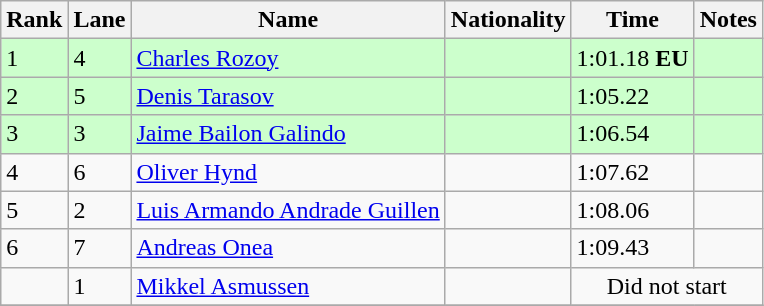<table class="wikitable">
<tr>
<th>Rank</th>
<th>Lane</th>
<th>Name</th>
<th>Nationality</th>
<th>Time</th>
<th>Notes</th>
</tr>
<tr bgcolor=ccffcc>
<td>1</td>
<td>4</td>
<td><a href='#'>Charles Rozoy</a></td>
<td></td>
<td>1:01.18 <strong>EU</strong></td>
<td></td>
</tr>
<tr bgcolor=ccffcc>
<td>2</td>
<td>5</td>
<td><a href='#'>Denis Tarasov</a></td>
<td></td>
<td>1:05.22</td>
<td></td>
</tr>
<tr bgcolor=ccffcc>
<td>3</td>
<td>3</td>
<td><a href='#'>Jaime Bailon Galindo</a></td>
<td></td>
<td>1:06.54</td>
<td></td>
</tr>
<tr>
<td>4</td>
<td>6</td>
<td><a href='#'>Oliver Hynd</a></td>
<td></td>
<td>1:07.62</td>
<td></td>
</tr>
<tr>
<td>5</td>
<td>2</td>
<td><a href='#'>Luis Armando Andrade Guillen</a></td>
<td></td>
<td>1:08.06</td>
<td></td>
</tr>
<tr>
<td>6</td>
<td>7</td>
<td><a href='#'>Andreas Onea</a></td>
<td></td>
<td>1:09.43</td>
<td></td>
</tr>
<tr>
<td></td>
<td>1</td>
<td><a href='#'>Mikkel Asmussen</a></td>
<td></td>
<td colspan=2 align=center>Did not start</td>
</tr>
<tr>
</tr>
</table>
